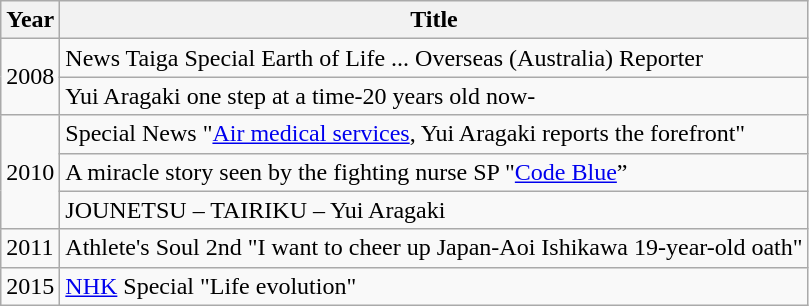<table class="wikitable">
<tr>
<th>Year</th>
<th>Title</th>
</tr>
<tr>
<td rowspan="2">2008</td>
<td>News Taiga Special Earth of Life ... Overseas (Australia) Reporter</td>
</tr>
<tr>
<td>Yui Aragaki one step at a time-20 years old now-</td>
</tr>
<tr>
<td rowspan="3">2010</td>
<td>Special News "<a href='#'>Air medical services</a>, Yui Aragaki reports the forefront"</td>
</tr>
<tr>
<td>A miracle story seen by the fighting nurse SP "<a href='#'>Code Blue</a>”</td>
</tr>
<tr>
<td>JOUNETSU – TAIRIKU – Yui Aragaki</td>
</tr>
<tr>
<td>2011</td>
<td>Athlete's Soul 2nd "I want to cheer up Japan-Aoi Ishikawa 19-year-old oath"</td>
</tr>
<tr>
<td>2015</td>
<td><a href='#'>NHK</a> Special "Life evolution"</td>
</tr>
</table>
